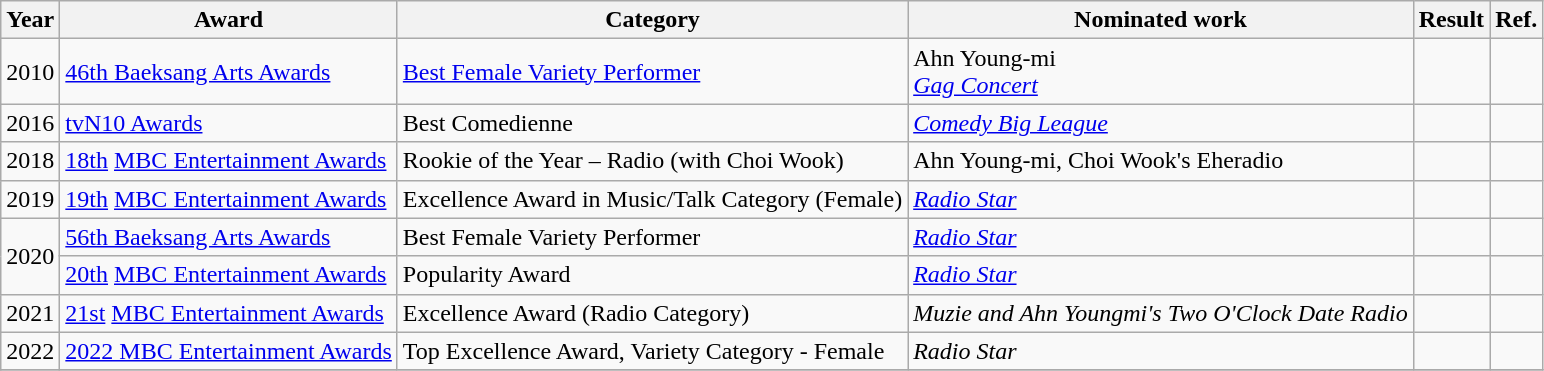<table class="wikitable">
<tr>
<th>Year</th>
<th>Award</th>
<th>Category</th>
<th>Nominated work</th>
<th>Result</th>
<th>Ref.</th>
</tr>
<tr>
<td>2010</td>
<td><a href='#'>46th Baeksang Arts Awards</a></td>
<td><a href='#'>Best Female Variety Performer</a></td>
<td>Ahn Young-mi <br> <em><a href='#'>Gag Concert</a></em></td>
<td></td>
<td></td>
</tr>
<tr>
<td>2016</td>
<td><a href='#'>tvN10 Awards</a></td>
<td>Best Comedienne</td>
<td><em><a href='#'>Comedy Big League</a></em></td>
<td></td>
<td></td>
</tr>
<tr>
<td>2018</td>
<td><a href='#'>18th</a> <a href='#'>MBC Entertainment Awards</a></td>
<td>Rookie of the Year – Radio (with Choi Wook)</td>
<td>Ahn Young-mi, Choi Wook's Eheradio</td>
<td></td>
<td></td>
</tr>
<tr>
<td>2019</td>
<td><a href='#'>19th</a> <a href='#'>MBC Entertainment Awards</a></td>
<td>Excellence Award in Music/Talk Category (Female)</td>
<td><em><a href='#'>Radio Star</a></em></td>
<td></td>
<td></td>
</tr>
<tr>
<td rowspan="2">2020</td>
<td><a href='#'>56th Baeksang Arts Awards</a></td>
<td>Best Female Variety Performer</td>
<td><em><a href='#'>Radio Star</a></em></td>
<td></td>
<td></td>
</tr>
<tr>
<td><a href='#'>20th</a> <a href='#'>MBC Entertainment Awards</a></td>
<td>Popularity Award</td>
<td><em><a href='#'>Radio Star</a></em></td>
<td></td>
<td></td>
</tr>
<tr>
<td>2021</td>
<td><a href='#'>21st</a> <a href='#'>MBC Entertainment Awards</a></td>
<td>Excellence Award (Radio Category)</td>
<td><em>Muzie and Ahn Youngmi's Two O'Clock Date Radio</em></td>
<td></td>
<td></td>
</tr>
<tr>
<td>2022</td>
<td><a href='#'>2022 MBC Entertainment Awards</a></td>
<td>Top Excellence Award, Variety Category - Female</td>
<td><em>Radio Star</em></td>
<td></td>
<td></td>
</tr>
<tr>
</tr>
</table>
